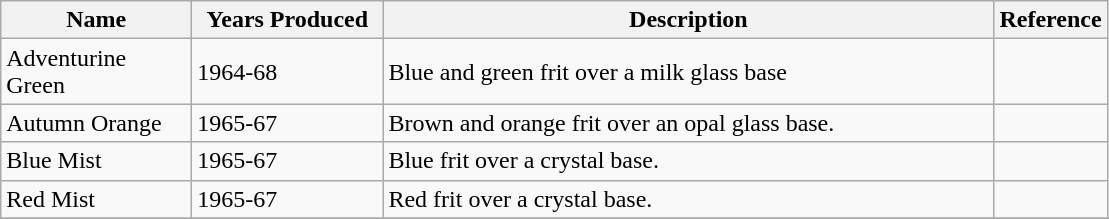<table class="sortable wikitable">
<tr>
<th width="120">Name</th>
<th width="120">Years Produced</th>
<th width="400">Description</th>
<th width="15">Reference</th>
</tr>
<tr>
<td>Adventurine Green</td>
<td>1964-68</td>
<td>Blue and green frit over a milk glass base</td>
<td align="center"></td>
</tr>
<tr>
<td>Autumn Orange</td>
<td>1965-67</td>
<td>Brown and orange frit over an opal glass base.</td>
<td align="center"></td>
</tr>
<tr>
<td>Blue Mist</td>
<td>1965-67</td>
<td>Blue frit over a crystal base.</td>
<td align="center"></td>
</tr>
<tr>
<td>Red Mist</td>
<td>1965-67</td>
<td>Red frit over a crystal base.</td>
<td align="center"></td>
</tr>
<tr>
</tr>
</table>
